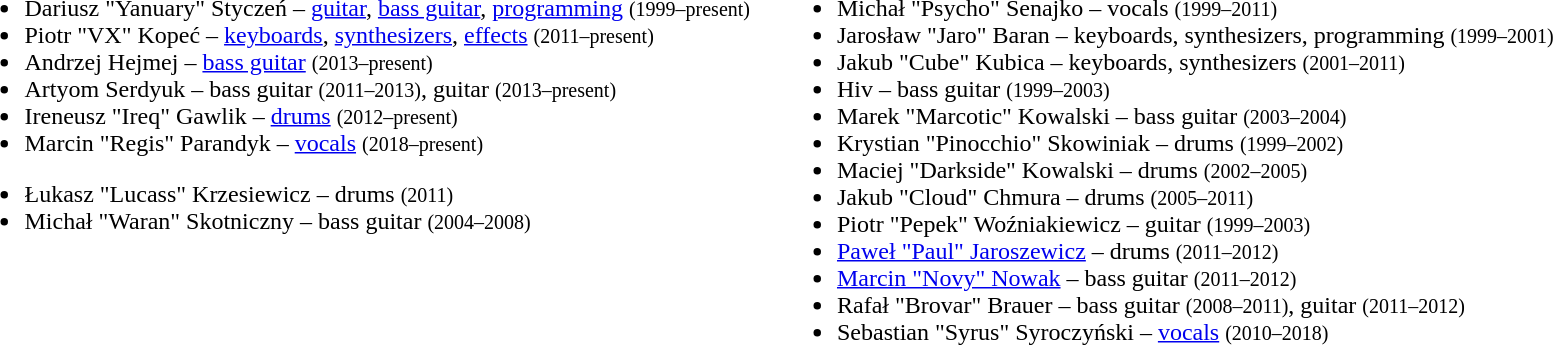<table>
<tr>
<td valign="top"><br><ul><li>Dariusz "Yanuary" Styczeń – <a href='#'>guitar</a>, <a href='#'>bass guitar</a>, <a href='#'>programming</a> <small>(1999–present)</small></li><li>Piotr "VX" Kopeć – <a href='#'>keyboards</a>, <a href='#'>synthesizers</a>, <a href='#'>effects</a> <small>(2011–present)</small></li><li>Andrzej Hejmej – <a href='#'>bass guitar</a> <small>(2013–present)</small></li><li>Artyom Serdyuk – bass guitar <small>(2011–2013)</small>, guitar <small>(2013–present)</small></li><li>Ireneusz "Ireq" Gawlik – <a href='#'>drums</a> <small>(2012–present)</small></li><li>Marcin "Regis" Parandyk – <a href='#'>vocals</a> <small>(2018–present)</small></li></ul><ul><li>Łukasz "Lucass" Krzesiewicz – drums <small>(2011)</small></li><li>Michał "Waran" Skotniczny – bass guitar <small>(2004–2008)</small></li></ul></td>
<td width="10"></td>
<td valign="top"><br><ul><li>Michał "Psycho" Senajko – vocals <small>(1999–2011)</small></li><li>Jarosław "Jaro" Baran – keyboards, synthesizers, programming <small>(1999–2001)</small></li><li>Jakub "Cube" Kubica – keyboards, synthesizers <small>(2001–2011)</small></li><li>Hiv – bass guitar <small>(1999–2003)</small></li><li>Marek "Marcotic" Kowalski – bass guitar <small>(2003–2004)</small></li><li>Krystian "Pinocchio" Skowiniak – drums <small>(1999–2002)</small></li><li>Maciej "Darkside" Kowalski – drums <small>(2002–2005)</small></li><li>Jakub "Cloud" Chmura – drums <small>(2005–2011)</small></li><li>Piotr "Pepek" Woźniakiewicz – guitar <small>(1999–2003)</small></li><li><a href='#'>Paweł "Paul" Jaroszewicz</a> – drums <small>(2011–2012)</small></li><li><a href='#'>Marcin "Novy" Nowak</a> – bass guitar <small>(2011–2012)</small></li><li>Rafał "Brovar" Brauer – bass guitar <small>(2008–2011)</small>, guitar <small>(2011–2012)</small></li><li>Sebastian "Syrus" Syroczyński – <a href='#'>vocals</a> <small>(2010–2018)</small></li></ul></td>
</tr>
</table>
